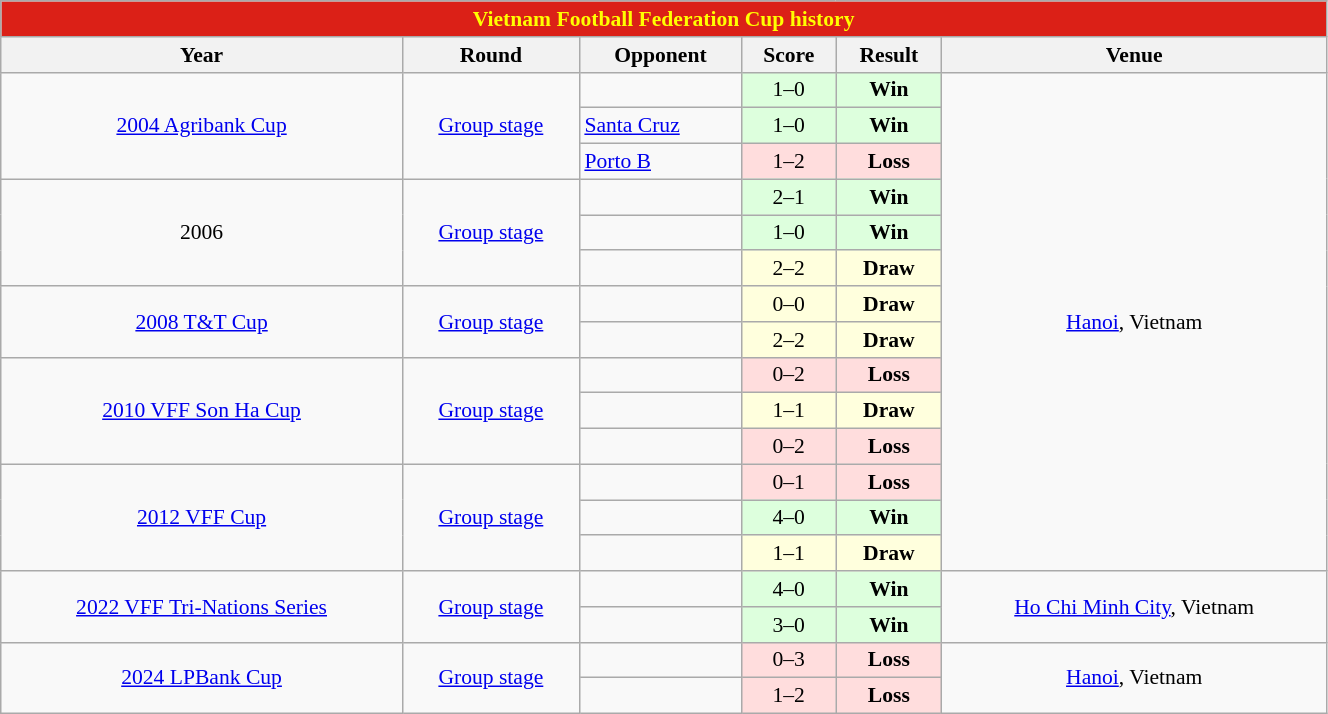<table class="wikitable collapsible collapsed" style="text-align:center; font-size:90%; width:70%;">
<tr>
<th colspan="6" style="background: #DB2017; color: #FFFF00;">Vietnam Football Federation Cup history</th>
</tr>
<tr>
<th>Year</th>
<th>Round</th>
<th>Opponent</th>
<th>Score</th>
<th>Result</th>
<th>Venue</th>
</tr>
<tr>
<td rowspan="3"><a href='#'>2004 Agribank Cup</a></td>
<td rowspan="3"><a href='#'>Group stage</a></td>
<td style="text-align:left"></td>
<td style="background:#dfd;">1–0</td>
<td style="background:#dfd;"><strong>Win</strong></td>
<td rowspan="14"> <a href='#'>Hanoi</a>, Vietnam</td>
</tr>
<tr>
<td style="text-align:left"> <a href='#'>Santa Cruz</a></td>
<td style="background:#dfd;">1–0</td>
<td style="background:#dfd;"><strong>Win</strong></td>
</tr>
<tr>
<td style="text-align:left"> <a href='#'>Porto B</a></td>
<td style="background:#fdd;">1–2</td>
<td style="background:#fdd;"><strong>Loss</strong></td>
</tr>
<tr>
<td rowspan="3">2006</td>
<td rowspan="3"><a href='#'>Group stage</a></td>
<td style="text-align:left"></td>
<td style="background:#dfd;">2–1</td>
<td style="background:#dfd;"><strong>Win</strong></td>
</tr>
<tr>
<td style="text-align:left"></td>
<td style="background:#dfd;">1–0</td>
<td style="background:#dfd;"><strong>Win</strong></td>
</tr>
<tr>
<td style="text-align:left"></td>
<td style="background:#ffd;">2–2</td>
<td style="background:#ffd;"><strong>Draw</strong></td>
</tr>
<tr>
<td rowspan="2"><a href='#'>2008 T&T Cup</a></td>
<td rowspan="2"><a href='#'>Group stage</a></td>
<td style="text-align:left"></td>
<td style="background:#ffd;">0–0</td>
<td style="background:#ffd;"><strong>Draw</strong></td>
</tr>
<tr>
<td style="text-align:left"></td>
<td style="background:#ffd;">2–2</td>
<td style="background:#ffd;"><strong>Draw</strong></td>
</tr>
<tr>
<td rowspan="3"><a href='#'>2010 VFF Son Ha Cup</a></td>
<td rowspan="3"><a href='#'>Group stage</a></td>
<td style="text-align:left"></td>
<td style="background:#fdd;">0–2</td>
<td style="background:#fdd;"><strong>Loss</strong></td>
</tr>
<tr>
<td style="text-align:left"></td>
<td style="background:#ffd;">1–1</td>
<td style="background:#ffd;"><strong>Draw</strong></td>
</tr>
<tr>
<td style="text-align:left"></td>
<td style="background:#fdd;">0–2</td>
<td style="background:#fdd;"><strong>Loss</strong></td>
</tr>
<tr>
<td rowspan="3"><a href='#'>2012 VFF Cup</a></td>
<td rowspan="3"><a href='#'>Group stage</a></td>
<td style="text-align:left"></td>
<td style="background:#fdd;">0–1</td>
<td style="background:#fdd;"><strong>Loss</strong></td>
</tr>
<tr>
<td style="text-align:left"></td>
<td style="background:#dfd;">4–0</td>
<td style="background:#dfd;"><strong>Win</strong></td>
</tr>
<tr>
<td style="text-align:left"></td>
<td style="background:#ffd;">1–1</td>
<td style="background:#ffd;"><strong>Draw</strong></td>
</tr>
<tr>
<td rowspan="2"><a href='#'>2022 VFF Tri-Nations Series</a></td>
<td rowspan="2"><a href='#'>Group stage</a></td>
<td style="text-align:left"></td>
<td style="background:#dfd;">4–0</td>
<td style="background:#dfd;"><strong>Win</strong></td>
<td rowspan="2"> <a href='#'>Ho Chi Minh City</a>, Vietnam</td>
</tr>
<tr>
<td style="text-align:left"></td>
<td style="background:#dfd;">3–0</td>
<td style="background:#dfd;"><strong>Win</strong></td>
</tr>
<tr>
<td rowspan="2"><a href='#'>2024 LPBank Cup</a></td>
<td rowspan="2"><a href='#'>Group stage</a></td>
<td style="text-align:left"></td>
<td style="background:#fdd;">0–3</td>
<td style="background:#fdd;"><strong>Loss</strong></td>
<td rowspan="2"> <a href='#'>Hanoi</a>, Vietnam</td>
</tr>
<tr>
<td style="text-align:left"></td>
<td style="background:#fdd;">1–2</td>
<td style="background:#fdd;"><strong>Loss</strong></td>
</tr>
</table>
